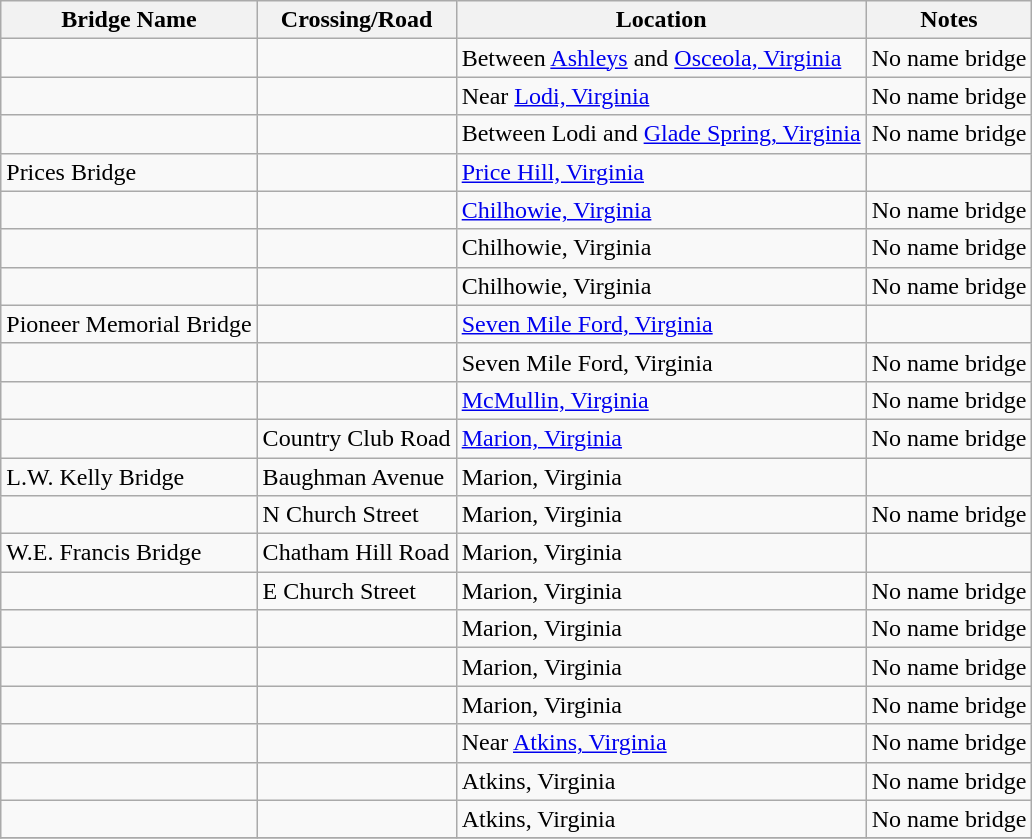<table class="wikitable">
<tr>
<th>Bridge Name</th>
<th>Crossing/Road</th>
<th>Location</th>
<th>Notes</th>
</tr>
<tr>
<td></td>
<td></td>
<td>Between <a href='#'>Ashleys</a> and <a href='#'>Osceola, Virginia</a></td>
<td>No name bridge</td>
</tr>
<tr>
<td></td>
<td></td>
<td>Near <a href='#'>Lodi, Virginia</a></td>
<td>No name bridge</td>
</tr>
<tr>
<td></td>
<td></td>
<td>Between Lodi and <a href='#'>Glade Spring, Virginia</a></td>
<td>No name bridge</td>
</tr>
<tr>
<td>Prices Bridge</td>
<td></td>
<td><a href='#'>Price Hill, Virginia</a></td>
<td></td>
</tr>
<tr>
<td></td>
<td></td>
<td><a href='#'>Chilhowie, Virginia</a></td>
<td>No name bridge</td>
</tr>
<tr>
<td></td>
<td></td>
<td>Chilhowie, Virginia</td>
<td>No name bridge</td>
</tr>
<tr>
<td></td>
<td></td>
<td>Chilhowie, Virginia</td>
<td>No name bridge</td>
</tr>
<tr>
<td>Pioneer Memorial Bridge</td>
<td></td>
<td><a href='#'>Seven Mile Ford, Virginia</a></td>
<td></td>
</tr>
<tr>
<td></td>
<td></td>
<td>Seven Mile Ford, Virginia</td>
<td>No name bridge</td>
</tr>
<tr>
<td></td>
<td></td>
<td><a href='#'>McMullin, Virginia</a></td>
<td>No name bridge</td>
</tr>
<tr>
<td></td>
<td>Country Club Road</td>
<td><a href='#'>Marion, Virginia</a></td>
<td>No name bridge</td>
</tr>
<tr>
<td>L.W. Kelly Bridge</td>
<td>Baughman Avenue</td>
<td>Marion, Virginia</td>
<td></td>
</tr>
<tr>
<td></td>
<td>N Church Street</td>
<td>Marion, Virginia</td>
<td>No name bridge</td>
</tr>
<tr>
<td>W.E. Francis Bridge</td>
<td>Chatham Hill Road</td>
<td>Marion, Virginia</td>
<td></td>
</tr>
<tr>
<td></td>
<td>E Church Street</td>
<td>Marion, Virginia</td>
<td>No name bridge</td>
</tr>
<tr>
<td></td>
<td></td>
<td>Marion, Virginia</td>
<td>No name bridge</td>
</tr>
<tr>
<td></td>
<td></td>
<td>Marion, Virginia</td>
<td>No name bridge</td>
</tr>
<tr>
<td></td>
<td></td>
<td>Marion, Virginia</td>
<td>No name bridge</td>
</tr>
<tr>
<td></td>
<td></td>
<td>Near <a href='#'>Atkins, Virginia</a></td>
<td>No name bridge</td>
</tr>
<tr>
<td></td>
<td></td>
<td>Atkins, Virginia</td>
<td>No name bridge</td>
</tr>
<tr>
<td></td>
<td></td>
<td>Atkins, Virginia</td>
<td>No name bridge</td>
</tr>
<tr>
</tr>
</table>
